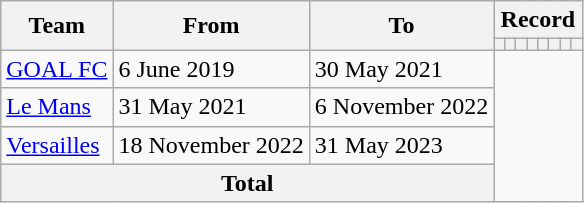<table class="wikitable" style="text-align: center">
<tr>
<th rowspan="2">Team</th>
<th rowspan="2">From</th>
<th rowspan="2">To</th>
<th colspan="8">Record</th>
</tr>
<tr>
<th></th>
<th></th>
<th></th>
<th></th>
<th></th>
<th></th>
<th></th>
<th></th>
</tr>
<tr>
<td align=left><a href='#'>GOAL FC</a></td>
<td align=left>6 June 2019</td>
<td align=left>30 May 2021<br></td>
</tr>
<tr>
<td align=left><a href='#'>Le Mans</a></td>
<td align=left>31 May 2021</td>
<td align=left>6 November 2022<br></td>
</tr>
<tr>
<td align=left><a href='#'>Versailles</a></td>
<td align=left>18 November 2022</td>
<td align=left>31 May 2023<br></td>
</tr>
<tr>
<th colspan="3">Total<br></th>
</tr>
</table>
